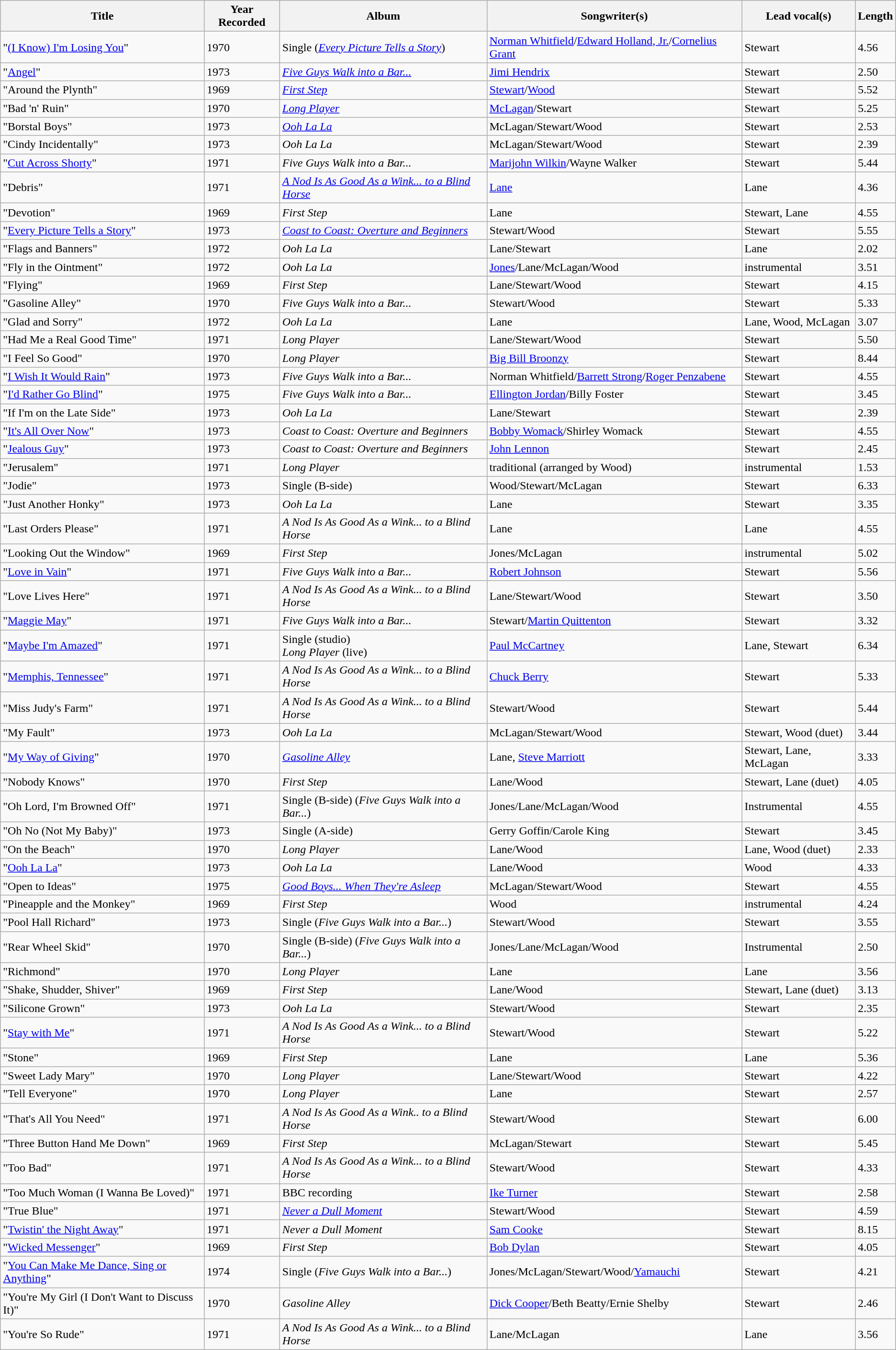<table class="wikitable sortable">
<tr>
<th>Title</th>
<th>Year Recorded</th>
<th>Album</th>
<th>Songwriter(s)</th>
<th>Lead vocal(s)</th>
<th>Length</th>
</tr>
<tr>
<td>"<a href='#'>(I Know) I'm Losing You</a>"</td>
<td>1970</td>
<td>Single (<em><a href='#'>Every Picture Tells a Story</a></em>)</td>
<td><a href='#'>Norman Whitfield</a>/<a href='#'>Edward Holland, Jr.</a>/<a href='#'>Cornelius Grant</a></td>
<td>Stewart</td>
<td>4.56</td>
</tr>
<tr>
<td>"<a href='#'>Angel</a>"</td>
<td>1973</td>
<td><em><a href='#'>Five Guys Walk into a Bar...</a></em></td>
<td><a href='#'>Jimi Hendrix</a></td>
<td>Stewart</td>
<td>2.50</td>
</tr>
<tr>
<td>"Around the Plynth"</td>
<td>1969</td>
<td><em><a href='#'>First Step</a></em></td>
<td><a href='#'>Stewart</a>/<a href='#'>Wood</a></td>
<td>Stewart</td>
<td>5.52</td>
</tr>
<tr>
<td>"Bad 'n' Ruin"</td>
<td>1970</td>
<td><em><a href='#'>Long Player</a></em></td>
<td><a href='#'>McLagan</a>/Stewart</td>
<td>Stewart</td>
<td>5.25</td>
</tr>
<tr>
<td>"Borstal Boys"</td>
<td>1973</td>
<td><em><a href='#'>Ooh La La</a></em></td>
<td>McLagan/Stewart/Wood</td>
<td>Stewart</td>
<td>2.53</td>
</tr>
<tr>
<td>"Cindy Incidentally"</td>
<td>1973</td>
<td><em>Ooh La La</em></td>
<td>McLagan/Stewart/Wood</td>
<td>Stewart</td>
<td>2.39</td>
</tr>
<tr>
<td>"<a href='#'>Cut Across Shorty</a>"</td>
<td>1971</td>
<td><em>Five Guys Walk into a Bar...</em></td>
<td><a href='#'>Marijohn Wilkin</a>/Wayne Walker</td>
<td>Stewart</td>
<td>5.44</td>
</tr>
<tr>
<td>"Debris"</td>
<td>1971</td>
<td><em><a href='#'>A Nod Is As Good As a Wink... to a Blind Horse</a></em></td>
<td><a href='#'>Lane</a></td>
<td>Lane</td>
<td>4.36</td>
</tr>
<tr>
<td>"Devotion"</td>
<td>1969</td>
<td><em>First Step</em></td>
<td>Lane</td>
<td>Stewart, Lane</td>
<td>4.55</td>
</tr>
<tr>
<td>"<a href='#'>Every Picture Tells a Story</a>"</td>
<td>1973</td>
<td><em><a href='#'>Coast to Coast: Overture and Beginners</a></em></td>
<td>Stewart/Wood</td>
<td>Stewart</td>
<td>5.55</td>
</tr>
<tr>
<td>"Flags and Banners"</td>
<td>1972</td>
<td><em>Ooh La La</em></td>
<td>Lane/Stewart</td>
<td>Lane</td>
<td>2.02</td>
</tr>
<tr>
<td>"Fly in the Ointment"</td>
<td>1972</td>
<td><em>Ooh La La</em></td>
<td><a href='#'>Jones</a>/Lane/McLagan/Wood</td>
<td>instrumental</td>
<td>3.51</td>
</tr>
<tr>
<td>"Flying"</td>
<td>1969</td>
<td><em>First Step</em></td>
<td>Lane/Stewart/Wood</td>
<td>Stewart</td>
<td>4.15</td>
</tr>
<tr>
<td>"Gasoline Alley"</td>
<td>1970</td>
<td><em>Five Guys Walk into a Bar...</em></td>
<td>Stewart/Wood</td>
<td>Stewart</td>
<td>5.33</td>
</tr>
<tr>
<td>"Glad and Sorry"</td>
<td>1972</td>
<td><em>Ooh La La</em></td>
<td>Lane</td>
<td>Lane, Wood, McLagan</td>
<td>3.07</td>
</tr>
<tr>
<td>"Had Me a Real Good Time"</td>
<td>1971</td>
<td><em>Long Player</em></td>
<td>Lane/Stewart/Wood</td>
<td>Stewart</td>
<td>5.50</td>
</tr>
<tr>
<td>"I Feel So Good"</td>
<td>1970</td>
<td><em>Long Player</em></td>
<td><a href='#'>Big Bill Broonzy</a></td>
<td>Stewart</td>
<td>8.44</td>
</tr>
<tr>
<td>"<a href='#'>I Wish It Would Rain</a>"</td>
<td>1973</td>
<td><em>Five Guys Walk into a Bar...</em></td>
<td>Norman Whitfield/<a href='#'>Barrett Strong</a>/<a href='#'>Roger Penzabene</a></td>
<td>Stewart</td>
<td>4.55</td>
</tr>
<tr>
<td>"<a href='#'>I'd Rather Go Blind</a>"</td>
<td>1975</td>
<td><em>Five Guys Walk into a Bar...</em></td>
<td><a href='#'>Ellington Jordan</a>/Billy Foster</td>
<td>Stewart</td>
<td>3.45</td>
</tr>
<tr>
<td>"If I'm on the Late Side"</td>
<td>1973</td>
<td><em>Ooh La La</em></td>
<td>Lane/Stewart</td>
<td>Stewart</td>
<td>2.39</td>
</tr>
<tr>
<td>"<a href='#'>It's All Over Now</a>"</td>
<td>1973</td>
<td><em>Coast to Coast: Overture and Beginners</em></td>
<td><a href='#'>Bobby Womack</a>/Shirley Womack</td>
<td>Stewart</td>
<td>4.55</td>
</tr>
<tr>
<td>"<a href='#'>Jealous Guy</a>"</td>
<td>1973</td>
<td><em>Coast to Coast: Overture and Beginners</em></td>
<td><a href='#'>John Lennon</a></td>
<td>Stewart</td>
<td>2.45</td>
</tr>
<tr>
<td>"Jerusalem"</td>
<td>1971</td>
<td><em>Long Player</em></td>
<td>traditional (arranged by Wood)</td>
<td>instrumental</td>
<td>1.53</td>
</tr>
<tr>
<td>"Jodie"</td>
<td>1973</td>
<td>Single (B-side)</td>
<td>Wood/Stewart/McLagan</td>
<td>Stewart</td>
<td>6.33</td>
</tr>
<tr>
<td>"Just Another Honky"</td>
<td>1973</td>
<td><em>Ooh La La</em></td>
<td>Lane</td>
<td>Stewart</td>
<td>3.35</td>
</tr>
<tr>
<td>"Last Orders Please"</td>
<td>1971</td>
<td><em>A Nod Is As Good As a Wink... to a Blind Horse</em></td>
<td>Lane</td>
<td>Lane</td>
<td>4.55</td>
</tr>
<tr>
<td>"Looking Out the Window"</td>
<td>1969</td>
<td><em>First Step</em></td>
<td>Jones/McLagan</td>
<td>instrumental</td>
<td>5.02</td>
</tr>
<tr>
<td>"<a href='#'>Love in Vain</a>"</td>
<td>1971</td>
<td><em>Five Guys Walk into a Bar...</em></td>
<td><a href='#'>Robert Johnson</a></td>
<td>Stewart</td>
<td>5.56</td>
</tr>
<tr>
<td>"Love Lives Here"</td>
<td>1971</td>
<td><em>A Nod Is As Good As a Wink... to a Blind Horse</em></td>
<td>Lane/Stewart/Wood</td>
<td>Stewart</td>
<td>3.50</td>
</tr>
<tr>
<td>"<a href='#'>Maggie May</a>"</td>
<td>1971</td>
<td><em>Five Guys Walk into a Bar...</em></td>
<td>Stewart/<a href='#'>Martin Quittenton</a></td>
<td>Stewart</td>
<td>3.32</td>
</tr>
<tr>
<td>"<a href='#'>Maybe I'm Amazed</a>"</td>
<td>1971</td>
<td>Single (studio)<br><em>Long Player</em> (live)</td>
<td><a href='#'>Paul McCartney</a></td>
<td>Lane, Stewart</td>
<td>6.34</td>
</tr>
<tr>
<td>"<a href='#'>Memphis, Tennessee</a>"</td>
<td>1971</td>
<td><em>A Nod Is As Good As a Wink... to a Blind Horse</em></td>
<td><a href='#'>Chuck Berry</a></td>
<td>Stewart</td>
<td>5.33</td>
</tr>
<tr>
<td>"Miss Judy's Farm"</td>
<td>1971</td>
<td><em>A Nod Is As Good As a Wink... to a Blind Horse</em></td>
<td>Stewart/Wood</td>
<td>Stewart</td>
<td>5.44</td>
</tr>
<tr>
<td>"My Fault"</td>
<td>1973</td>
<td><em>Ooh La La</em></td>
<td>McLagan/Stewart/Wood</td>
<td>Stewart, Wood (duet)</td>
<td>3.44</td>
</tr>
<tr>
<td>"<a href='#'>My Way of Giving</a>"</td>
<td>1970</td>
<td><em><a href='#'>Gasoline Alley</a></em></td>
<td>Lane, <a href='#'>Steve Marriott</a></td>
<td>Stewart, Lane, McLagan</td>
<td>3.33</td>
</tr>
<tr>
<td>"Nobody Knows"</td>
<td>1970</td>
<td><em>First Step</em></td>
<td>Lane/Wood</td>
<td>Stewart, Lane (duet)</td>
<td>4.05</td>
</tr>
<tr>
<td>"Oh Lord, I'm Browned Off"</td>
<td>1971</td>
<td>Single (B-side) (<em>Five Guys Walk into a Bar...</em>)</td>
<td>Jones/Lane/McLagan/Wood</td>
<td>Instrumental</td>
<td>4.55</td>
</tr>
<tr>
<td>"Oh No (Not My Baby)"</td>
<td>1973</td>
<td>Single (A-side)</td>
<td>Gerry Goffin/Carole King</td>
<td>Stewart</td>
<td>3.45</td>
</tr>
<tr>
<td>"On the Beach"</td>
<td>1970</td>
<td><em>Long Player</em></td>
<td>Lane/Wood</td>
<td>Lane, Wood (duet)</td>
<td>2.33</td>
</tr>
<tr>
<td>"<a href='#'>Ooh La La</a>"</td>
<td>1973</td>
<td><em>Ooh La La</em></td>
<td>Lane/Wood</td>
<td>Wood</td>
<td>4.33</td>
</tr>
<tr>
<td>"Open to Ideas"</td>
<td>1975</td>
<td><em><a href='#'>Good Boys... When They're Asleep</a></em></td>
<td>McLagan/Stewart/Wood</td>
<td>Stewart</td>
<td>4.55</td>
</tr>
<tr>
<td>"Pineapple and the Monkey"</td>
<td>1969</td>
<td><em>First Step</em></td>
<td>Wood</td>
<td>instrumental</td>
<td>4.24</td>
</tr>
<tr>
<td>"Pool Hall Richard"</td>
<td>1973</td>
<td>Single (<em>Five Guys Walk into a Bar...</em>)</td>
<td>Stewart/Wood</td>
<td>Stewart</td>
<td>3.55</td>
</tr>
<tr>
<td>"Rear Wheel Skid"</td>
<td>1970</td>
<td>Single (B-side) (<em>Five Guys Walk into a Bar...</em>)</td>
<td>Jones/Lane/McLagan/Wood</td>
<td>Instrumental</td>
<td>2.50</td>
</tr>
<tr>
<td>"Richmond"</td>
<td>1970</td>
<td><em>Long Player</em></td>
<td>Lane</td>
<td>Lane</td>
<td>3.56</td>
</tr>
<tr>
<td>"Shake, Shudder, Shiver"</td>
<td>1969</td>
<td><em>First Step</em></td>
<td>Lane/Wood</td>
<td>Stewart, Lane (duet)</td>
<td>3.13</td>
</tr>
<tr>
<td>"Silicone Grown"</td>
<td>1973</td>
<td><em>Ooh La La</em></td>
<td>Stewart/Wood</td>
<td>Stewart</td>
<td>2.35</td>
</tr>
<tr>
<td>"<a href='#'>Stay with Me</a>"</td>
<td>1971</td>
<td><em>A Nod Is As Good As a Wink... to a Blind Horse</em></td>
<td>Stewart/Wood</td>
<td>Stewart</td>
<td>5.22</td>
</tr>
<tr>
<td>"Stone"</td>
<td>1969</td>
<td><em>First Step</em></td>
<td>Lane</td>
<td>Lane</td>
<td>5.36</td>
</tr>
<tr>
<td>"Sweet Lady Mary"</td>
<td>1970</td>
<td><em>Long Player</em></td>
<td>Lane/Stewart/Wood</td>
<td>Stewart</td>
<td>4.22</td>
</tr>
<tr>
<td>"Tell Everyone"</td>
<td>1970</td>
<td><em>Long Player</em></td>
<td>Lane</td>
<td>Stewart</td>
<td>2.57</td>
</tr>
<tr>
<td>"That's All You Need"</td>
<td>1971</td>
<td><em>A Nod Is As Good As a Wink.. to a Blind Horse</em></td>
<td>Stewart/Wood</td>
<td>Stewart</td>
<td>6.00</td>
</tr>
<tr>
<td>"Three Button Hand Me Down"</td>
<td>1969</td>
<td><em>First Step</em></td>
<td>McLagan/Stewart</td>
<td>Stewart</td>
<td>5.45</td>
</tr>
<tr>
<td>"Too Bad"</td>
<td>1971</td>
<td><em>A Nod Is As Good As a Wink... to a Blind Horse</em></td>
<td>Stewart/Wood</td>
<td>Stewart</td>
<td>4.33</td>
</tr>
<tr>
<td>"Too Much Woman (I Wanna Be Loved)"</td>
<td>1971</td>
<td>BBC recording</td>
<td><a href='#'>Ike Turner</a></td>
<td>Stewart</td>
<td>2.58</td>
</tr>
<tr>
<td>"True Blue"</td>
<td>1971</td>
<td><em><a href='#'>Never a Dull Moment</a></em></td>
<td>Stewart/Wood</td>
<td>Stewart</td>
<td>4.59</td>
</tr>
<tr>
<td>"<a href='#'>Twistin' the Night Away</a>"</td>
<td>1971</td>
<td><em>Never a Dull Moment</em></td>
<td><a href='#'>Sam Cooke</a></td>
<td>Stewart</td>
<td>8.15</td>
</tr>
<tr>
<td>"<a href='#'>Wicked Messenger</a>"</td>
<td>1969</td>
<td><em>First Step</em></td>
<td><a href='#'>Bob Dylan</a></td>
<td>Stewart</td>
<td>4.05</td>
</tr>
<tr>
<td>"<a href='#'>You Can Make Me Dance, Sing or Anything</a>"</td>
<td>1974</td>
<td>Single (<em>Five Guys Walk into a Bar...</em>)</td>
<td>Jones/McLagan/Stewart/Wood/<a href='#'>Yamauchi</a></td>
<td>Stewart</td>
<td>4.21</td>
</tr>
<tr>
<td>"You're My Girl (I Don't Want to Discuss It)"</td>
<td>1970</td>
<td><em>Gasoline Alley</em></td>
<td><a href='#'>Dick Cooper</a>/Beth Beatty/Ernie Shelby</td>
<td>Stewart</td>
<td>2.46</td>
</tr>
<tr>
<td>"You're So Rude"</td>
<td>1971</td>
<td><em>A Nod Is As Good As a Wink... to a Blind Horse</em></td>
<td>Lane/McLagan</td>
<td>Lane</td>
<td>3.56</td>
</tr>
</table>
